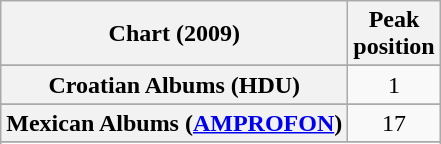<table class="wikitable sortable plainrowheaders" style="text-align:center">
<tr>
<th scope="col">Chart (2009)</th>
<th scope="col">Peak<br>position</th>
</tr>
<tr>
</tr>
<tr>
</tr>
<tr>
</tr>
<tr>
<th scope="row">Croatian Albums (HDU)</th>
<td>1</td>
</tr>
<tr>
</tr>
<tr>
</tr>
<tr>
</tr>
<tr>
</tr>
<tr>
</tr>
<tr>
</tr>
<tr>
</tr>
<tr>
</tr>
<tr>
<th scope="row">Mexican Albums (<a href='#'>AMPROFON</a>)</th>
<td>17</td>
</tr>
<tr>
</tr>
<tr>
</tr>
<tr>
</tr>
<tr>
</tr>
<tr>
</tr>
</table>
